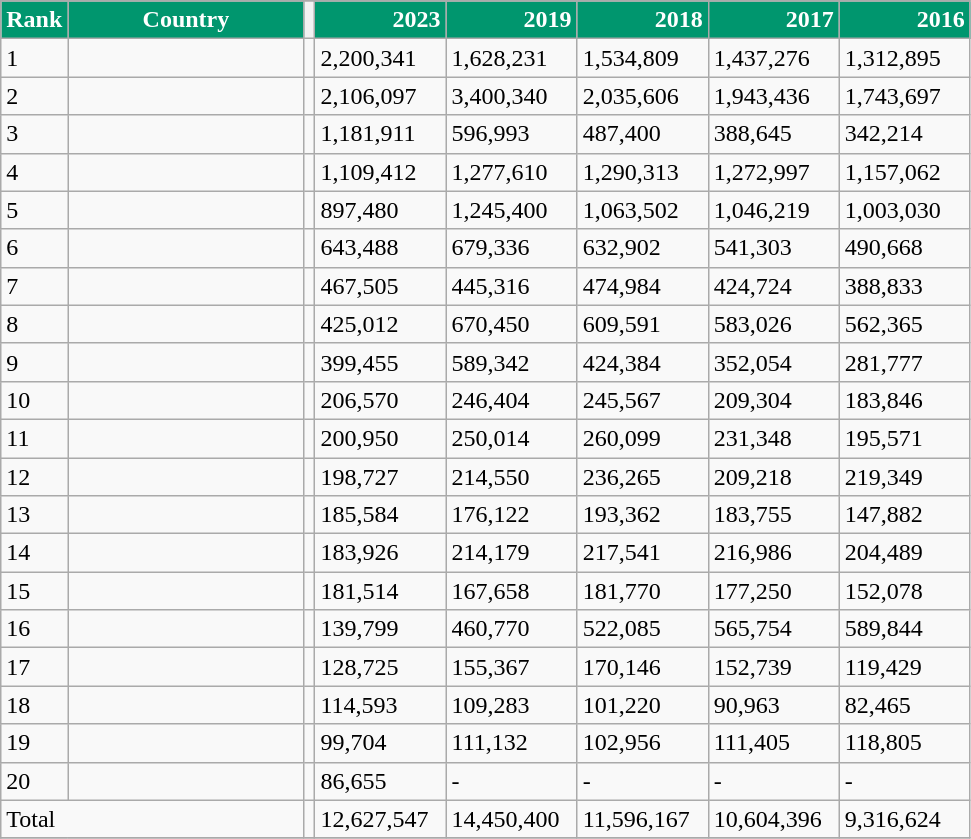<table class="wikitable">
<tr>
</tr>
<tr style="color:white;">
<th style="width:5px; background:#00966E;">Rank</th>
<th style="width:150px; background:#00966E;">Country</th>
<th></th>
<th style="width:80px; background:#00966E; text-align:right;">2023</th>
<th style="width:80px; background:#00966E; text-align:right;">2019</th>
<th style="width:80px; background:#00966E; text-align:right;">2018</th>
<th style="width:80px; background:#00966E; text-align:right;">2017</th>
<th style="width:80px; background:#00966E; text-align:right;">2016</th>
</tr>
<tr>
<td>1</td>
<td></td>
<td></td>
<td>2,200,341</td>
<td>1,628,231</td>
<td>1,534,809</td>
<td>1,437,276</td>
<td>1,312,895</td>
</tr>
<tr>
<td>2</td>
<td></td>
<td></td>
<td>2,106,097</td>
<td>3,400,340</td>
<td>2,035,606</td>
<td>1,943,436</td>
<td>1,743,697</td>
</tr>
<tr>
<td>3</td>
<td></td>
<td></td>
<td>1,181,911</td>
<td>596,993</td>
<td>487,400</td>
<td>388,645</td>
<td>342,214</td>
</tr>
<tr>
<td>4</td>
<td></td>
<td></td>
<td>1,109,412</td>
<td>1,277,610</td>
<td>1,290,313</td>
<td>1,272,997</td>
<td>1,157,062</td>
</tr>
<tr>
<td>5</td>
<td></td>
<td></td>
<td>897,480</td>
<td>1,245,400</td>
<td>1,063,502</td>
<td>1,046,219</td>
<td>1,003,030</td>
</tr>
<tr>
<td>6</td>
<td></td>
<td></td>
<td>643,488</td>
<td>679,336</td>
<td>632,902</td>
<td>541,303</td>
<td>490,668</td>
</tr>
<tr>
<td>7</td>
<td></td>
<td></td>
<td>467,505</td>
<td>445,316</td>
<td>474,984</td>
<td>424,724</td>
<td>388,833</td>
</tr>
<tr>
<td>8</td>
<td></td>
<td></td>
<td>425,012</td>
<td>670,450</td>
<td>609,591</td>
<td>583,026</td>
<td>562,365</td>
</tr>
<tr>
<td>9</td>
<td></td>
<td></td>
<td>399,455</td>
<td>589,342</td>
<td>424,384</td>
<td>352,054</td>
<td>281,777</td>
</tr>
<tr>
<td>10</td>
<td></td>
<td></td>
<td>206,570</td>
<td>246,404</td>
<td>245,567</td>
<td>209,304</td>
<td>183,846</td>
</tr>
<tr>
<td>11</td>
<td></td>
<td></td>
<td>200,950</td>
<td>250,014</td>
<td>260,099</td>
<td>231,348</td>
<td>195,571</td>
</tr>
<tr>
<td>12</td>
<td></td>
<td></td>
<td>198,727</td>
<td>214,550</td>
<td>236,265</td>
<td>209,218</td>
<td>219,349</td>
</tr>
<tr>
<td>13</td>
<td></td>
<td></td>
<td>185,584</td>
<td>176,122</td>
<td>193,362</td>
<td>183,755</td>
<td>147,882</td>
</tr>
<tr>
<td>14</td>
<td></td>
<td></td>
<td>183,926</td>
<td>214,179</td>
<td>217,541</td>
<td>216,986</td>
<td>204,489</td>
</tr>
<tr>
<td>15</td>
<td></td>
<td></td>
<td>181,514</td>
<td>167,658</td>
<td>181,770</td>
<td>177,250</td>
<td>152,078</td>
</tr>
<tr>
<td>16</td>
<td></td>
<td></td>
<td>139,799</td>
<td>460,770</td>
<td>522,085</td>
<td>565,754</td>
<td>589,844</td>
</tr>
<tr>
<td>17</td>
<td></td>
<td></td>
<td>128,725</td>
<td>155,367</td>
<td>170,146</td>
<td>152,739</td>
<td>119,429</td>
</tr>
<tr>
<td>18</td>
<td></td>
<td></td>
<td>114,593</td>
<td>109,283</td>
<td>101,220</td>
<td>90,963</td>
<td>82,465</td>
</tr>
<tr>
<td>19</td>
<td></td>
<td></td>
<td>99,704</td>
<td>111,132</td>
<td>102,956</td>
<td>111,405</td>
<td>118,805</td>
</tr>
<tr>
<td>20</td>
<td></td>
<td></td>
<td>86,655</td>
<td>-</td>
<td>-</td>
<td>-</td>
<td>-</td>
</tr>
<tr>
<td colspan="2">Total</td>
<td></td>
<td>12,627,547</td>
<td>14,450,400</td>
<td>11,596,167</td>
<td>10,604,396</td>
<td>9,316,624</td>
</tr>
<tr>
</tr>
</table>
